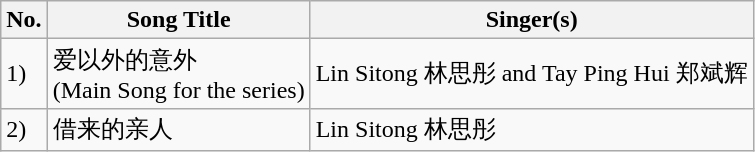<table class="wikitable">
<tr>
<th>No.</th>
<th>Song Title</th>
<th>Singer(s)</th>
</tr>
<tr>
<td>1)</td>
<td>爱以外的意外  <br> (Main Song for the series)</td>
<td>Lin Sitong 林思彤 and Tay Ping Hui 郑斌辉</td>
</tr>
<tr>
<td>2)</td>
<td>借来的亲人</td>
<td>Lin Sitong 林思彤</td>
</tr>
</table>
